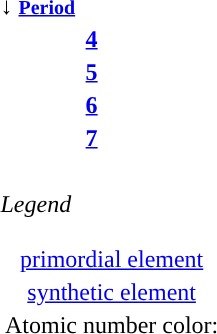<table class="floatright">
<tr>
<th colspan=2 style="text-align:left;">↓ <small><a href='#'>Period</a></small></th>
</tr>
<tr>
<th><a href='#'>4</a></th>
<td></td>
</tr>
<tr>
<th><a href='#'>5</a></th>
<td></td>
</tr>
<tr>
<th><a href='#'>6</a></th>
<td></td>
</tr>
<tr>
<th><a href='#'>7</a></th>
<td></td>
</tr>
<tr>
<td colspan="2" style="text-align:left"></td>
</tr>
<tr>
<td colspan="2"><br><em>Legend</em><table style="text-align:center; border:0; margin:1em auto;">
<tr>
<td style="border:"><a href='#'>primordial element</a></td>
</tr>
<tr>
<td style="border:"><a href='#'>synthetic element</a></td>
</tr>
<tr>
<td>Atomic number color:</td>
</tr>
</table>
</td>
</tr>
</table>
